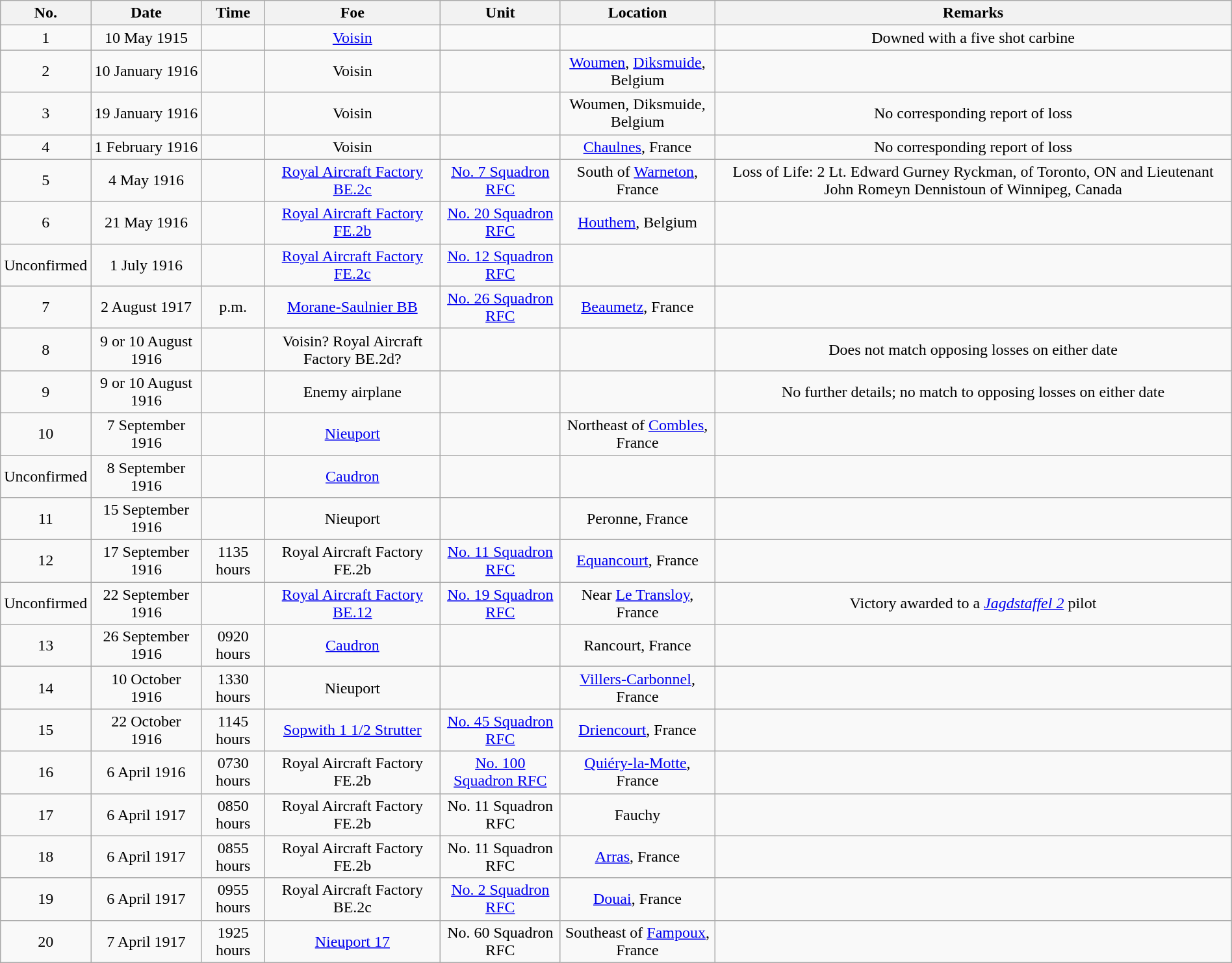<table class="wikitable" border="1" style="margin: 1em auto 1em auto">
<tr>
<th>No.</th>
<th>Date</th>
<th>Time</th>
<th>Foe</th>
<th>Unit</th>
<th>Location</th>
<th>Remarks</th>
</tr>
<tr>
<td align="center">1</td>
<td align="center">10 May 1915</td>
<td align="center"></td>
<td align="center"><a href='#'>Voisin</a></td>
<td align="center"></td>
<td align="center"></td>
<td align="center">Downed with a five shot carbine</td>
</tr>
<tr>
<td align="center">2</td>
<td align="center">10 January 1916</td>
<td align="center"></td>
<td align="center">Voisin</td>
<td align="center"></td>
<td align="center"><a href='#'>Woumen</a>, <a href='#'>Diksmuide</a>, Belgium</td>
<td align="center"></td>
</tr>
<tr>
<td align="center">3</td>
<td align="center">19 January 1916</td>
<td align="center"></td>
<td align="center">Voisin</td>
<td align="center"></td>
<td align="center">Woumen, Diksmuide, Belgium</td>
<td align="center">No corresponding report of loss</td>
</tr>
<tr>
<td align="center">4</td>
<td align="center">1 February 1916</td>
<td align="center"></td>
<td align="center">Voisin</td>
<td align="center"></td>
<td align="center"><a href='#'>Chaulnes</a>, France</td>
<td align="center">No corresponding report of loss</td>
</tr>
<tr>
<td align="center">5</td>
<td align="center">4 May 1916</td>
<td align="center"></td>
<td align="center"><a href='#'>Royal Aircraft Factory BE.2c</a></td>
<td align="center"><a href='#'>No. 7 Squadron</a> <a href='#'>RFC</a></td>
<td align="center">South of <a href='#'>Warneton</a>, France</td>
<td align="center">Loss of Life:  2 Lt. Edward Gurney Ryckman, of Toronto, ON and Lieutenant John Romeyn Dennistoun of Winnipeg, Canada</td>
</tr>
<tr>
<td align="center">6</td>
<td align="center">21 May 1916</td>
<td align="center"></td>
<td align="center"><a href='#'>Royal Aircraft Factory FE.2b</a></td>
<td align="center"><a href='#'>No. 20 Squadron RFC</a></td>
<td align="center"><a href='#'>Houthem</a>, Belgium</td>
<td align="center"></td>
</tr>
<tr>
<td align="center">Unconfirmed</td>
<td align="center">1 July 1916</td>
<td align="center"></td>
<td align="center"><a href='#'>Royal Aircraft Factory FE.2c</a></td>
<td align="center"><a href='#'>No. 12 Squadron RFC</a></td>
<td align="center"></td>
<td align="center"></td>
</tr>
<tr>
<td align="center">7</td>
<td align="center">2 August 1917</td>
<td align="center">p.m.</td>
<td align="center"><a href='#'>Morane-Saulnier BB</a></td>
<td align="center"><a href='#'>No. 26 Squadron RFC</a></td>
<td align="center"><a href='#'>Beaumetz</a>, France</td>
<td align="center"></td>
</tr>
<tr>
<td align="center">8</td>
<td align="center">9 or 10 August 1916</td>
<td align="center"></td>
<td align="center">Voisin? Royal Aircraft Factory BE.2d?</td>
<td align="center"></td>
<td align="center"></td>
<td align="center">Does not match opposing losses on either date</td>
</tr>
<tr>
<td align="center">9</td>
<td align="center">9 or 10 August 1916</td>
<td align="center"></td>
<td align="center">Enemy airplane</td>
<td align="center"></td>
<td align="center"></td>
<td align="center">No further details; no match to opposing losses on either date</td>
</tr>
<tr>
<td align="center">10</td>
<td align="center">7 September 1916</td>
<td align="center"></td>
<td align="center"><a href='#'>Nieuport</a></td>
<td align="center"></td>
<td align="center">Northeast of <a href='#'>Combles</a>, France</td>
<td align="center"></td>
</tr>
<tr>
<td align="center">Unconfirmed</td>
<td align="center">8 September 1916</td>
<td align="center"></td>
<td align="center"><a href='#'>Caudron</a></td>
<td align="center"></td>
<td align="center"></td>
<td align="center"></td>
</tr>
<tr>
<td align="center">11</td>
<td align="center">15 September 1916</td>
<td align="center"></td>
<td align="center">Nieuport</td>
<td align="center"></td>
<td align="center">Peronne, France</td>
<td align="center"></td>
</tr>
<tr>
<td align="center">12</td>
<td align="center">17 September 1916</td>
<td align="center">1135 hours</td>
<td align="center">Royal Aircraft Factory FE.2b</td>
<td align="center"><a href='#'>No. 11 Squadron RFC</a></td>
<td align="center"><a href='#'>Equancourt</a>, France</td>
<td align="center"></td>
</tr>
<tr>
<td align="center">Unconfirmed</td>
<td align="center">22 September 1916</td>
<td align="center"></td>
<td align="center"><a href='#'>Royal Aircraft Factory BE.12</a></td>
<td align="center"><a href='#'>No. 19 Squadron RFC</a></td>
<td align="center">Near <a href='#'>Le Transloy</a>, France</td>
<td align="center">Victory awarded to a <em><a href='#'>Jagdstaffel 2</a></em> pilot</td>
</tr>
<tr>
<td align="center">13</td>
<td align="center">26 September 1916</td>
<td align="center">0920 hours</td>
<td align="center"><a href='#'>Caudron</a></td>
<td align="center"></td>
<td align="center">Rancourt, France</td>
<td align="center"></td>
</tr>
<tr>
<td align="center">14</td>
<td align="center">10 October 1916</td>
<td align="center">1330 hours</td>
<td align="center">Nieuport</td>
<td align="center"></td>
<td align="center"><a href='#'>Villers-Carbonnel</a>, France</td>
<td align="center"></td>
</tr>
<tr>
<td align="center">15</td>
<td align="center">22 October 1916</td>
<td align="center">1145 hours</td>
<td align="center"><a href='#'>Sopwith 1 1/2 Strutter</a></td>
<td align="center"><a href='#'>No. 45 Squadron RFC</a></td>
<td align="center"><a href='#'>Driencourt</a>, France</td>
<td align="center"></td>
</tr>
<tr>
<td align="center">16</td>
<td align="center">6 April 1916</td>
<td align="center">0730 hours</td>
<td align="center">Royal Aircraft Factory FE.2b</td>
<td align="center"><a href='#'>No. 100 Squadron RFC</a></td>
<td align="center"><a href='#'>Quiéry-la-Motte</a>, France</td>
<td align="center"></td>
</tr>
<tr>
<td align="center">17</td>
<td align="center">6 April 1917</td>
<td align="center">0850 hours</td>
<td align="center">Royal Aircraft Factory FE.2b</td>
<td align="center">No. 11 Squadron RFC</td>
<td align="center">Fauchy</td>
<td align="center"></td>
</tr>
<tr>
<td align="center">18</td>
<td align="center">6 April 1917</td>
<td align="center">0855 hours</td>
<td align="center">Royal Aircraft Factory FE.2b</td>
<td align="center">No. 11 Squadron RFC</td>
<td align="center"><a href='#'>Arras</a>, France</td>
<td align="center"></td>
</tr>
<tr>
<td align="center">19</td>
<td align="center">6 April 1917</td>
<td align="center">0955 hours</td>
<td align="center">Royal Aircraft Factory BE.2c</td>
<td align="center"><a href='#'>No. 2 Squadron RFC</a></td>
<td align="center"><a href='#'>Douai</a>, France</td>
<td align="center"></td>
</tr>
<tr>
<td align="center">20</td>
<td align="center">7 April 1917</td>
<td align="center">1925 hours</td>
<td align="center"><a href='#'>Nieuport 17</a></td>
<td align="center">No. 60 Squadron RFC</td>
<td align="center">Southeast of <a href='#'>Fampoux</a>, France</td>
<td align="center"></td>
</tr>
</table>
